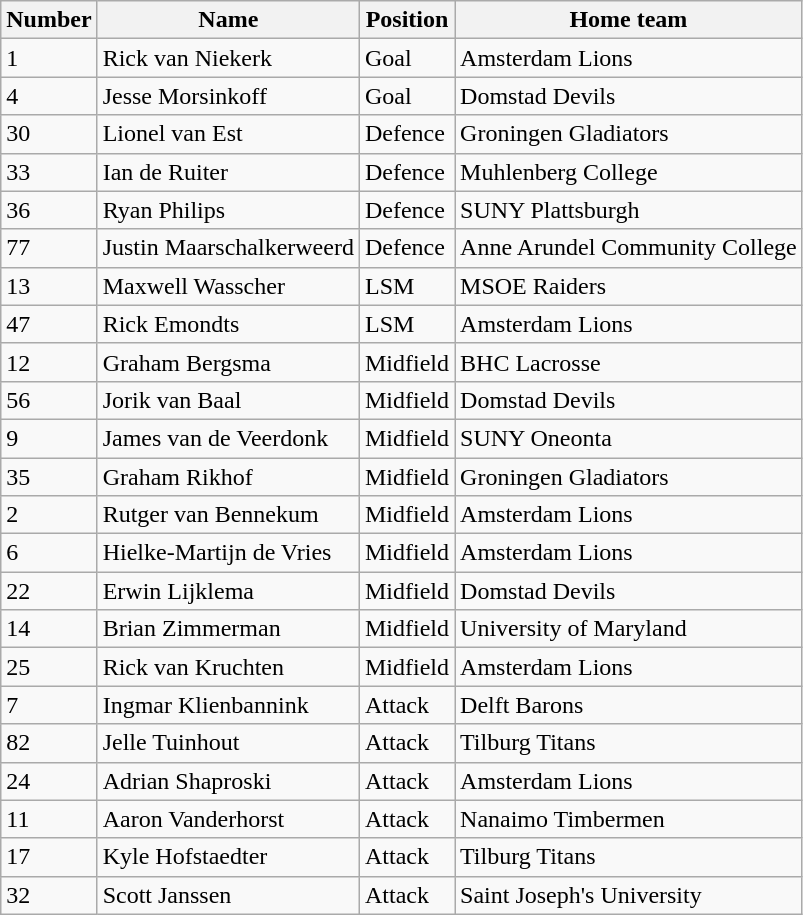<table class="wikitable">
<tr>
<th>Number</th>
<th>Name</th>
<th>Position</th>
<th>Home team</th>
</tr>
<tr>
<td>1</td>
<td>Rick van Niekerk</td>
<td>Goal</td>
<td>Amsterdam Lions</td>
</tr>
<tr>
<td>4</td>
<td>Jesse Morsinkoff</td>
<td>Goal</td>
<td>Domstad Devils</td>
</tr>
<tr>
<td>30</td>
<td>Lionel van Est</td>
<td>Defence</td>
<td>Groningen Gladiators</td>
</tr>
<tr>
<td>33</td>
<td>Ian de Ruiter</td>
<td>Defence</td>
<td>Muhlenberg College</td>
</tr>
<tr>
<td>36</td>
<td>Ryan Philips</td>
<td>Defence</td>
<td>SUNY Plattsburgh</td>
</tr>
<tr>
<td>77</td>
<td>Justin Maarschalkerweerd</td>
<td>Defence</td>
<td>Anne Arundel Community College</td>
</tr>
<tr>
<td>13</td>
<td>Maxwell Wasscher</td>
<td>LSM</td>
<td>MSOE Raiders</td>
</tr>
<tr>
<td>47</td>
<td>Rick Emondts</td>
<td>LSM</td>
<td>Amsterdam Lions</td>
</tr>
<tr>
<td>12</td>
<td>Graham Bergsma</td>
<td>Midfield</td>
<td>BHC Lacrosse</td>
</tr>
<tr>
<td>56</td>
<td>Jorik van Baal</td>
<td>Midfield</td>
<td>Domstad Devils</td>
</tr>
<tr>
<td>9</td>
<td>James van de Veerdonk</td>
<td>Midfield</td>
<td>SUNY Oneonta</td>
</tr>
<tr>
<td>35</td>
<td>Graham Rikhof</td>
<td>Midfield</td>
<td>Groningen Gladiators</td>
</tr>
<tr>
<td>2</td>
<td>Rutger van Bennekum</td>
<td>Midfield</td>
<td>Amsterdam Lions</td>
</tr>
<tr>
<td>6</td>
<td>Hielke-Martijn de Vries</td>
<td>Midfield</td>
<td>Amsterdam Lions</td>
</tr>
<tr>
<td>22</td>
<td>Erwin Lijklema</td>
<td>Midfield</td>
<td>Domstad Devils</td>
</tr>
<tr>
<td>14</td>
<td>Brian Zimmerman</td>
<td>Midfield</td>
<td>University of Maryland</td>
</tr>
<tr>
<td>25</td>
<td>Rick van Kruchten</td>
<td>Midfield</td>
<td>Amsterdam Lions</td>
</tr>
<tr>
<td>7</td>
<td>Ingmar Klienbannink</td>
<td>Attack</td>
<td>Delft Barons</td>
</tr>
<tr>
<td>82</td>
<td>Jelle Tuinhout</td>
<td>Attack</td>
<td>Tilburg Titans</td>
</tr>
<tr>
<td>24</td>
<td>Adrian Shaproski</td>
<td>Attack</td>
<td>Amsterdam Lions</td>
</tr>
<tr>
<td>11</td>
<td>Aaron Vanderhorst</td>
<td>Attack</td>
<td>Nanaimo Timbermen</td>
</tr>
<tr>
<td>17</td>
<td>Kyle Hofstaedter</td>
<td>Attack</td>
<td>Tilburg Titans</td>
</tr>
<tr>
<td>32</td>
<td>Scott Janssen</td>
<td>Attack</td>
<td>Saint Joseph's University</td>
</tr>
</table>
